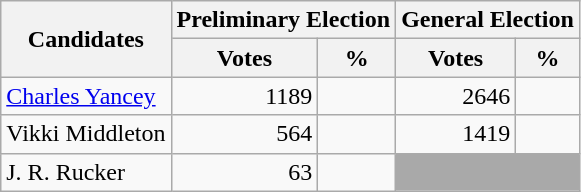<table class=wikitable>
<tr>
<th colspan=1 rowspan=2><strong>Candidates</strong></th>
<th colspan=2><strong>Preliminary Election</strong></th>
<th colspan=2><strong>General Election</strong></th>
</tr>
<tr>
<th>Votes</th>
<th>%</th>
<th>Votes</th>
<th>%</th>
</tr>
<tr>
<td><a href='#'>Charles Yancey</a></td>
<td align="right">1189</td>
<td align="right"></td>
<td align="right">2646</td>
<td align="right"></td>
</tr>
<tr>
<td>Vikki Middleton</td>
<td align="right">564</td>
<td align="right"></td>
<td align="right">1419</td>
<td align="right"></td>
</tr>
<tr>
<td>J. R. Rucker</td>
<td align="right">63</td>
<td align="right"></td>
<td colspan=2 bgcolor=darkgray> </td>
</tr>
</table>
